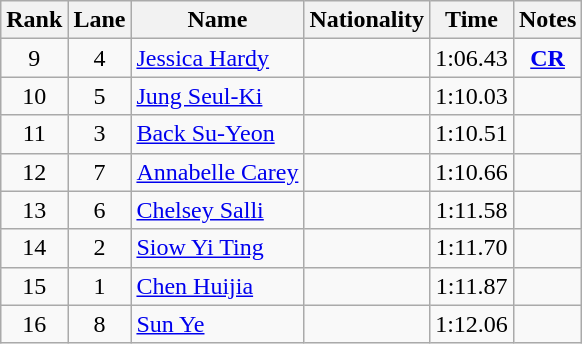<table class="wikitable sortable" style="text-align:center">
<tr>
<th>Rank</th>
<th>Lane</th>
<th>Name</th>
<th>Nationality</th>
<th>Time</th>
<th>Notes</th>
</tr>
<tr>
<td>9</td>
<td>4</td>
<td align=left><a href='#'>Jessica Hardy</a></td>
<td align=left></td>
<td>1:06.43</td>
<td><strong><a href='#'>CR</a></strong></td>
</tr>
<tr>
<td>10</td>
<td>5</td>
<td align=left><a href='#'>Jung Seul-Ki</a></td>
<td align=left></td>
<td>1:10.03</td>
<td></td>
</tr>
<tr>
<td>11</td>
<td>3</td>
<td align=left><a href='#'>Back Su-Yeon</a></td>
<td align=left></td>
<td>1:10.51</td>
<td></td>
</tr>
<tr>
<td>12</td>
<td>7</td>
<td align=left><a href='#'>Annabelle Carey</a></td>
<td align=left></td>
<td>1:10.66</td>
<td></td>
</tr>
<tr>
<td>13</td>
<td>6</td>
<td align=left><a href='#'>Chelsey Salli</a></td>
<td align=left></td>
<td>1:11.58</td>
<td></td>
</tr>
<tr>
<td>14</td>
<td>2</td>
<td align=left><a href='#'>Siow Yi Ting</a></td>
<td align=left></td>
<td>1:11.70</td>
<td></td>
</tr>
<tr>
<td>15</td>
<td>1</td>
<td align=left><a href='#'>Chen Huijia</a></td>
<td align=left></td>
<td>1:11.87</td>
<td></td>
</tr>
<tr>
<td>16</td>
<td>8</td>
<td align=left><a href='#'>Sun Ye</a></td>
<td align=left></td>
<td>1:12.06</td>
<td></td>
</tr>
</table>
